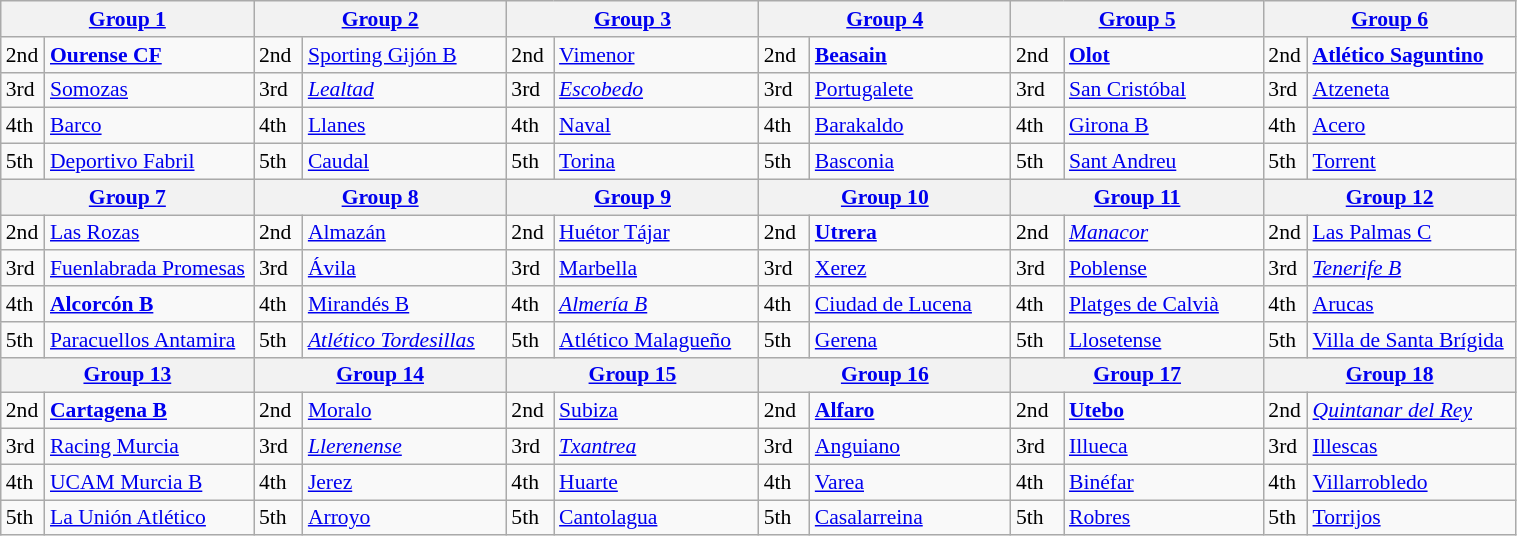<table class="wikitable" style="width:80%; font-size:90%">
<tr>
<th width=16% colspan=2><a href='#'>Group 1</a></th>
<th width=16% colspan=2><a href='#'>Group 2</a></th>
<th width=16% colspan=2><a href='#'>Group 3</a></th>
<th width=16% colspan=2><a href='#'>Group 4</a></th>
<th width=16% colspan=2><a href='#'>Group 5</a></th>
<th width=16% colspan=2><a href='#'>Group 6</a></th>
</tr>
<tr>
<td>2nd</td>
<td><strong><a href='#'>Ourense CF</a></strong></td>
<td>2nd</td>
<td><a href='#'>Sporting Gijón B</a></td>
<td>2nd</td>
<td><a href='#'>Vimenor</a></td>
<td>2nd</td>
<td><strong><a href='#'>Beasain</a></strong></td>
<td>2nd</td>
<td><strong><a href='#'>Olot</a></strong></td>
<td>2nd</td>
<td><strong><a href='#'>Atlético Saguntino</a></strong></td>
</tr>
<tr>
<td>3rd</td>
<td><a href='#'>Somozas</a></td>
<td>3rd</td>
<td><em><a href='#'>Lealtad</a></em></td>
<td>3rd</td>
<td><em><a href='#'>Escobedo</a></em></td>
<td>3rd</td>
<td><a href='#'>Portugalete</a></td>
<td>3rd</td>
<td><a href='#'>San Cristóbal</a></td>
<td>3rd</td>
<td><a href='#'>Atzeneta</a></td>
</tr>
<tr>
<td>4th</td>
<td><a href='#'>Barco</a></td>
<td>4th</td>
<td><a href='#'>Llanes</a></td>
<td>4th</td>
<td><a href='#'>Naval</a></td>
<td>4th</td>
<td><a href='#'>Barakaldo</a></td>
<td>4th</td>
<td><a href='#'>Girona B</a></td>
<td>4th</td>
<td><a href='#'>Acero</a></td>
</tr>
<tr>
<td>5th</td>
<td><a href='#'>Deportivo Fabril</a></td>
<td>5th</td>
<td><a href='#'>Caudal</a></td>
<td>5th</td>
<td><a href='#'>Torina</a></td>
<td>5th</td>
<td><a href='#'>Basconia</a></td>
<td>5th</td>
<td><a href='#'>Sant Andreu</a></td>
<td>5th</td>
<td><a href='#'>Torrent</a></td>
</tr>
<tr>
<th colspan=2><a href='#'>Group 7</a></th>
<th colspan=2><a href='#'>Group 8</a></th>
<th colspan=2><a href='#'>Group 9</a></th>
<th colspan=2><a href='#'>Group 10</a></th>
<th colspan=2><a href='#'>Group 11</a></th>
<th colspan=2><a href='#'>Group 12</a></th>
</tr>
<tr>
<td>2nd</td>
<td><a href='#'>Las Rozas</a></td>
<td>2nd</td>
<td><a href='#'>Almazán</a></td>
<td>2nd</td>
<td><a href='#'>Huétor Tájar</a></td>
<td>2nd</td>
<td><strong><a href='#'>Utrera</a></strong></td>
<td>2nd</td>
<td><em><a href='#'>Manacor</a></em></td>
<td>2nd</td>
<td><a href='#'>Las Palmas C</a></td>
</tr>
<tr>
<td>3rd</td>
<td><a href='#'>Fuenlabrada Promesas</a></td>
<td>3rd</td>
<td><a href='#'>Ávila</a></td>
<td>3rd</td>
<td><a href='#'>Marbella</a></td>
<td>3rd</td>
<td><a href='#'>Xerez</a></td>
<td>3rd</td>
<td><a href='#'>Poblense</a></td>
<td>3rd</td>
<td><em><a href='#'>Tenerife B</a></em></td>
</tr>
<tr>
<td>4th</td>
<td><strong><a href='#'>Alcorcón B</a></strong></td>
<td>4th</td>
<td><a href='#'>Mirandés B</a></td>
<td>4th</td>
<td><em><a href='#'>Almería B</a></em></td>
<td>4th</td>
<td><a href='#'>Ciudad de Lucena</a></td>
<td>4th</td>
<td><a href='#'>Platges de Calvià</a></td>
<td>4th</td>
<td><a href='#'>Arucas</a></td>
</tr>
<tr>
<td>5th</td>
<td><a href='#'>Paracuellos Antamira</a></td>
<td>5th</td>
<td><em><a href='#'>Atlético Tordesillas</a></em></td>
<td>5th</td>
<td><a href='#'>Atlético Malagueño</a></td>
<td>5th</td>
<td><a href='#'>Gerena</a></td>
<td>5th</td>
<td><a href='#'>Llosetense</a></td>
<td>5th</td>
<td><a href='#'>Villa de Santa Brígida</a></td>
</tr>
<tr>
<th colspan=2><a href='#'>Group 13</a></th>
<th colspan=2><a href='#'>Group 14</a></th>
<th colspan=2><a href='#'>Group 15</a></th>
<th colspan=2><a href='#'>Group 16</a></th>
<th colspan=2><a href='#'>Group 17</a></th>
<th colspan=2><a href='#'>Group 18</a></th>
</tr>
<tr>
<td>2nd</td>
<td><strong><a href='#'>Cartagena B</a></strong></td>
<td>2nd</td>
<td><a href='#'>Moralo</a></td>
<td>2nd</td>
<td><a href='#'>Subiza</a></td>
<td>2nd</td>
<td><strong><a href='#'>Alfaro</a></strong></td>
<td>2nd</td>
<td><strong><a href='#'>Utebo</a></strong></td>
<td>2nd</td>
<td><em><a href='#'>Quintanar del Rey</a></em></td>
</tr>
<tr>
<td>3rd</td>
<td><a href='#'>Racing Murcia</a></td>
<td>3rd</td>
<td><em><a href='#'>Llerenense</a></em></td>
<td>3rd</td>
<td><em><a href='#'>Txantrea</a></em></td>
<td>3rd</td>
<td><a href='#'>Anguiano</a></td>
<td>3rd</td>
<td><a href='#'>Illueca</a></td>
<td>3rd</td>
<td><a href='#'>Illescas</a></td>
</tr>
<tr>
<td>4th</td>
<td><a href='#'>UCAM Murcia B</a></td>
<td>4th</td>
<td><a href='#'>Jerez</a></td>
<td>4th</td>
<td><a href='#'>Huarte</a></td>
<td>4th</td>
<td><a href='#'>Varea</a></td>
<td>4th</td>
<td><a href='#'>Binéfar</a></td>
<td>4th</td>
<td><a href='#'>Villarrobledo</a></td>
</tr>
<tr>
<td>5th</td>
<td><a href='#'>La Unión Atlético</a></td>
<td>5th</td>
<td><a href='#'>Arroyo</a></td>
<td>5th</td>
<td><a href='#'>Cantolagua</a></td>
<td>5th</td>
<td><a href='#'>Casalarreina</a></td>
<td>5th</td>
<td><a href='#'>Robres</a></td>
<td>5th</td>
<td><a href='#'>Torrijos</a></td>
</tr>
</table>
